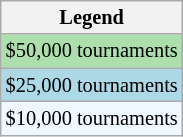<table class="wikitable" style="font-size:85%">
<tr>
<th>Legend</th>
</tr>
<tr style="background:#addfad;">
<td>$50,000 tournaments</td>
</tr>
<tr style="background:lightblue;">
<td>$25,000 tournaments</td>
</tr>
<tr style="background:#f0f8ff;">
<td>$10,000 tournaments</td>
</tr>
</table>
